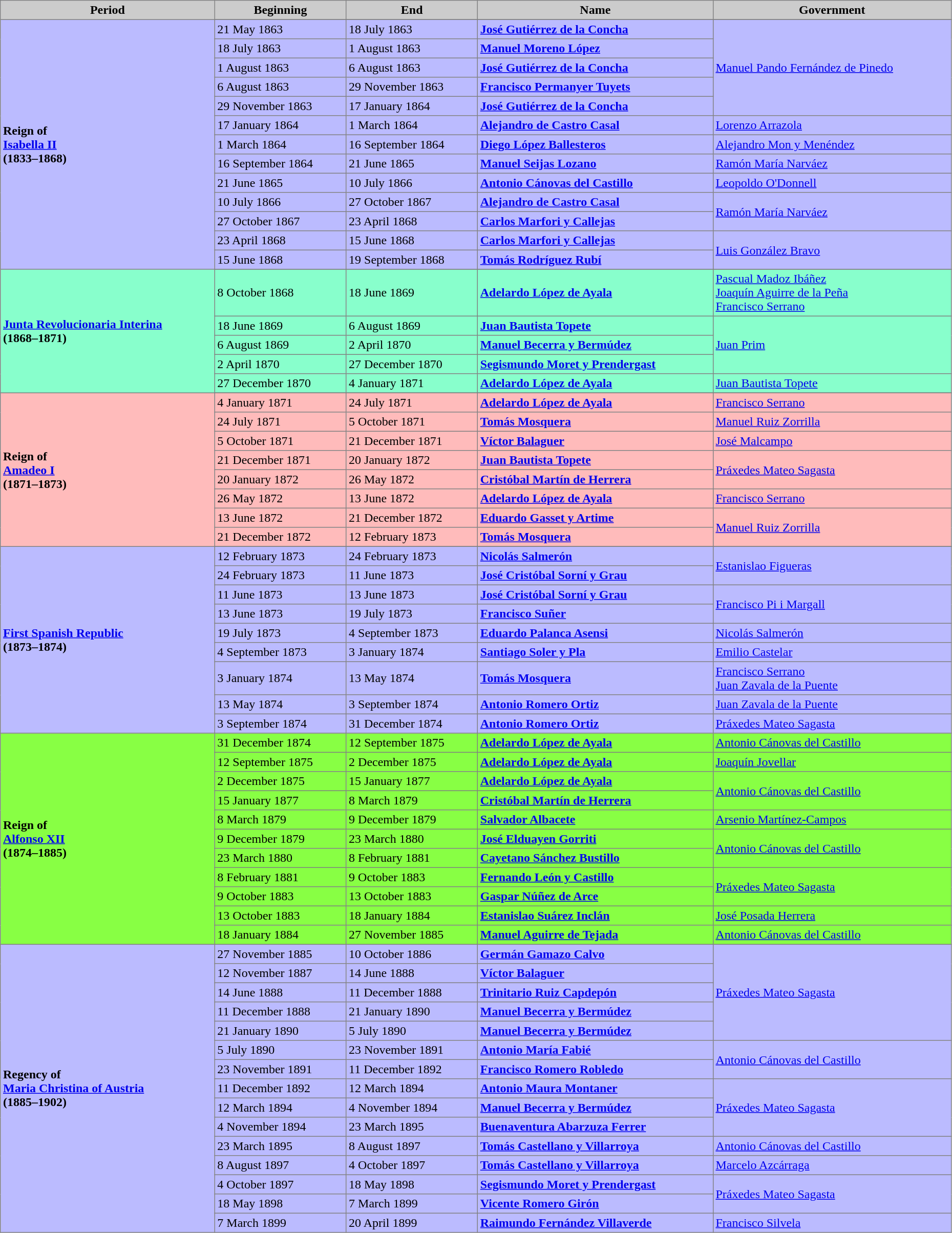<table bgcolor="#f7f8ff" cellpadding="3" cellspacing="0" border="1" style="ont-size: 95%; border: gray solid 1px; border-collapse: collapse;" width="98%">
<tr bgcolor="#CCCCCC">
<th align="center">Period</th>
<th align="center">Beginning</th>
<th align="center">End</th>
<th align="center">Name</th>
<th align="center">Government</th>
</tr>
<tr bgcolor="#BBBBFF">
<td rowspan=14><strong>Reign of</strong><br><strong><a href='#'>Isabella II</a></strong><br><strong>(1833–1868)</strong></td>
</tr>
<tr bgcolor="#BBBBFF">
<td>21 May 1863</td>
<td>18 July 1863</td>
<td><strong><a href='#'>José Gutiérrez de la Concha</a></strong></td>
<td rowspan=5><a href='#'>Manuel Pando Fernández de Pinedo</a></td>
</tr>
<tr bgcolor="#BBBBFF">
<td>18 July 1863</td>
<td>1 August 1863</td>
<td><strong><a href='#'>Manuel Moreno López</a></strong></td>
</tr>
<tr bgcolor="#BBBBFF">
<td>1 August 1863</td>
<td>6 August 1863</td>
<td><strong><a href='#'>José Gutiérrez de la Concha</a></strong></td>
</tr>
<tr bgcolor="#BBBBFF">
<td>6 August 1863</td>
<td>29 November 1863</td>
<td><strong><a href='#'>Francisco Permanyer Tuyets</a></strong></td>
</tr>
<tr bgcolor="#BBBBFF">
<td>29 November 1863</td>
<td>17 January 1864</td>
<td><strong><a href='#'>José Gutiérrez de la Concha</a></strong></td>
</tr>
<tr bgcolor="#BBBBFF">
<td>17 January 1864</td>
<td>1 March 1864</td>
<td><strong><a href='#'>Alejandro de Castro Casal</a></strong></td>
<td><a href='#'>Lorenzo Arrazola</a></td>
</tr>
<tr bgcolor="#BBBBFF">
<td>1 March 1864</td>
<td>16 September 1864</td>
<td><strong><a href='#'>Diego López Ballesteros</a></strong></td>
<td><a href='#'>Alejandro Mon y Menéndez</a></td>
</tr>
<tr bgcolor="#BBBBFF">
<td>16 September 1864</td>
<td>21 June 1865</td>
<td><strong><a href='#'>Manuel Seijas Lozano</a></strong></td>
<td><a href='#'>Ramón María Narváez</a></td>
</tr>
<tr bgcolor="#BBBBFF">
<td>21 June 1865</td>
<td>10 July 1866</td>
<td><strong><a href='#'>Antonio Cánovas del Castillo</a></strong></td>
<td><a href='#'>Leopoldo O'Donnell</a></td>
</tr>
<tr bgcolor="#BBBBFF">
<td>10 July 1866</td>
<td>27 October 1867</td>
<td><strong><a href='#'>Alejandro de Castro Casal</a></strong></td>
<td rowspan=2><a href='#'>Ramón María Narváez</a></td>
</tr>
<tr bgcolor="#BBBBFF">
<td>27 October 1867</td>
<td>23 April 1868</td>
<td><strong><a href='#'>Carlos Marfori y Callejas</a></strong></td>
</tr>
<tr bgcolor="#BBBBFF">
<td>23 April 1868</td>
<td>15 June 1868</td>
<td><strong><a href='#'>Carlos Marfori y Callejas</a></strong></td>
<td rowspan=2><a href='#'>Luis González Bravo</a></td>
</tr>
<tr bgcolor="#BBBBFF">
<td>15 June 1868</td>
<td>19 September 1868</td>
<td><strong><a href='#'>Tomás Rodríguez Rubí</a></strong></td>
</tr>
<tr bgcolor="#88ffcc">
<td rowspan=6><strong><a href='#'>Junta Revolucionaria Interina</a></strong><br><strong>(1868–1871)</strong></td>
</tr>
<tr bgcolor="#88ffcc">
<td>8 October 1868</td>
<td>18 June 1869</td>
<td><strong><a href='#'>Adelardo López de Ayala</a></strong></td>
<td><a href='#'>Pascual Madoz Ibáñez</a><br><a href='#'>Joaquín Aguirre de la Peña</a><br><a href='#'>Francisco Serrano</a></td>
</tr>
<tr bgcolor="#88ffcc">
<td>18 June 1869</td>
<td>6 August 1869</td>
<td><strong><a href='#'>Juan Bautista Topete</a></strong></td>
<td rowspan=3><a href='#'>Juan Prim</a></td>
</tr>
<tr bgcolor="#88ffcc">
<td>6 August 1869</td>
<td>2 April 1870</td>
<td><strong><a href='#'>Manuel Becerra y Bermúdez</a></strong></td>
</tr>
<tr bgcolor="#88ffcc">
<td>2 April 1870</td>
<td>27 December 1870</td>
<td><strong><a href='#'>Segismundo Moret y Prendergast</a></strong></td>
</tr>
<tr bgcolor="#88ffcc">
<td>27 December 1870</td>
<td>4 January 1871</td>
<td><strong><a href='#'>Adelardo López de Ayala</a></strong></td>
<td><a href='#'>Juan Bautista Topete</a></td>
</tr>
<tr bgcolor="#FFBBBB">
<td rowspan=9><strong>Reign of</strong><br><strong><a href='#'>Amadeo I</a></strong><br><strong>(1871–1873)</strong></td>
</tr>
<tr bgcolor="#FFBBBB">
<td>4 January 1871</td>
<td>24 July 1871</td>
<td><strong><a href='#'>Adelardo López de Ayala</a></strong></td>
<td><a href='#'>Francisco Serrano</a></td>
</tr>
<tr bgcolor="#FFBBBB">
<td>24 July 1871</td>
<td>5 October 1871</td>
<td><strong><a href='#'>Tomás Mosquera</a></strong></td>
<td><a href='#'>Manuel Ruiz Zorrilla</a></td>
</tr>
<tr bgcolor="#FFBBBB">
<td>5 October 1871</td>
<td>21 December 1871</td>
<td><strong><a href='#'>Víctor Balaguer</a></strong></td>
<td><a href='#'>José Malcampo</a></td>
</tr>
<tr bgcolor="#FFBBBB">
<td>21 December 1871</td>
<td>20 January 1872</td>
<td><strong><a href='#'>Juan Bautista Topete</a></strong></td>
<td rowspan=2><a href='#'>Práxedes Mateo Sagasta</a></td>
</tr>
<tr bgcolor="#FFBBBB">
<td>20 January 1872</td>
<td>26 May 1872</td>
<td><strong><a href='#'>Cristóbal Martín de Herrera</a></strong></td>
</tr>
<tr bgcolor="#FFBBBB">
<td>26 May 1872</td>
<td>13 June 1872</td>
<td><strong><a href='#'>Adelardo López de Ayala</a></strong></td>
<td><a href='#'>Francisco Serrano</a></td>
</tr>
<tr bgcolor="#FFBBBB">
<td>13 June 1872</td>
<td>21 December 1872</td>
<td><strong><a href='#'>Eduardo Gasset y Artime</a></strong></td>
<td rowspan=2><a href='#'>Manuel Ruiz Zorrilla</a></td>
</tr>
<tr bgcolor="#FFBBBB">
<td>21 December 1872</td>
<td>12 February 1873</td>
<td><strong><a href='#'>Tomás Mosquera</a></strong></td>
</tr>
<tr bgcolor="#BBBBFF">
<td rowspan=10><strong><a href='#'>First Spanish Republic</a></strong><br><strong>(1873–1874)</strong></td>
</tr>
<tr bgcolor="#BBBBFF">
<td>12 February 1873</td>
<td>24 February 1873</td>
<td><strong><a href='#'>Nicolás Salmerón</a></strong></td>
<td rowspan=2><a href='#'>Estanislao Figueras</a></td>
</tr>
<tr bgcolor="#BBBBFF">
<td>24 February 1873</td>
<td>11 June 1873</td>
<td><strong><a href='#'>José Cristóbal Sorní y Grau</a></strong></td>
</tr>
<tr bgcolor="#BBBBFF">
<td>11 June 1873</td>
<td>13 June 1873</td>
<td><strong><a href='#'>José Cristóbal Sorní y Grau</a></strong></td>
<td rowspan=2><a href='#'>Francisco Pi i Margall</a></td>
</tr>
<tr bgcolor="#BBBBFF">
<td>13 June 1873</td>
<td>19 July 1873</td>
<td><strong><a href='#'>Francisco Suñer</a></strong></td>
</tr>
<tr bgcolor="#BBBBFF">
<td>19 July 1873</td>
<td>4 September 1873</td>
<td><strong><a href='#'>Eduardo Palanca Asensi</a></strong></td>
<td><a href='#'>Nicolás Salmerón</a></td>
</tr>
<tr bgcolor="#BBBBFF">
<td>4 September 1873</td>
<td>3 January 1874</td>
<td><strong><a href='#'>Santiago Soler y Pla</a></strong></td>
<td><a href='#'>Emilio Castelar</a></td>
</tr>
<tr bgcolor="#BBBBFF">
<td>3 January 1874</td>
<td>13 May 1874</td>
<td><strong><a href='#'>Tomás Mosquera</a></strong></td>
<td><a href='#'>Francisco Serrano</a><br><a href='#'>Juan Zavala de la Puente</a></td>
</tr>
<tr bgcolor="#BBBBFF">
<td>13 May 1874</td>
<td>3 September 1874</td>
<td><strong><a href='#'>Antonio Romero Ortiz</a></strong></td>
<td><a href='#'>Juan Zavala de la Puente</a></td>
</tr>
<tr bgcolor="#BBBBFF">
<td>3 September 1874</td>
<td>31 December 1874</td>
<td><strong><a href='#'>Antonio Romero Ortiz</a></strong></td>
<td><a href='#'>Práxedes Mateo Sagasta</a></td>
</tr>
<tr bgcolor="#88ff44">
<td rowspan=11><strong>Reign of</strong><br><strong><a href='#'>Alfonso XII</a></strong><br><strong>(1874–1885)</strong></td>
<td>31 December 1874</td>
<td>12 September 1875</td>
<td><strong><a href='#'>Adelardo López de Ayala</a></strong></td>
<td><a href='#'>Antonio Cánovas del Castillo</a></td>
</tr>
<tr bgcolor="#88ff44">
<td>12 September 1875</td>
<td>2 December 1875</td>
<td><strong><a href='#'>Adelardo López de Ayala</a></strong></td>
<td><a href='#'>Joaquín Jovellar</a></td>
</tr>
<tr bgcolor="#88ff44">
<td>2 December 1875</td>
<td>15 January 1877</td>
<td><strong><a href='#'>Adelardo López de Ayala</a></strong></td>
<td rowspan="2"><a href='#'>Antonio Cánovas del Castillo</a></td>
</tr>
<tr bgcolor="#88ff44">
<td>15 January 1877</td>
<td>8 March 1879</td>
<td><strong><a href='#'>Cristóbal Martín de Herrera</a></strong></td>
</tr>
<tr bgcolor="#88ff44">
<td>8 March 1879</td>
<td>9 December 1879</td>
<td><strong><a href='#'>Salvador Albacete</a></strong></td>
<td><a href='#'>Arsenio Martínez-Campos</a></td>
</tr>
<tr bgcolor="#88ff44">
<td>9 December 1879</td>
<td>23 March 1880</td>
<td><strong><a href='#'>José Elduayen Gorriti</a></strong></td>
<td rowspan=2><a href='#'>Antonio Cánovas del Castillo</a></td>
</tr>
<tr bgcolor="#88ff44">
<td>23 March 1880</td>
<td>8 February 1881</td>
<td><strong><a href='#'>Cayetano Sánchez Bustillo</a></strong></td>
</tr>
<tr bgcolor="#88ff44">
<td>8 February 1881</td>
<td>9 October 1883</td>
<td><strong><a href='#'>Fernando León y Castillo</a></strong></td>
<td rowspan=2><a href='#'>Práxedes Mateo Sagasta</a></td>
</tr>
<tr bgcolor="#88ff44">
<td>9 October 1883</td>
<td>13 October 1883</td>
<td><strong><a href='#'>Gaspar Núñez de Arce</a></strong></td>
</tr>
<tr bgcolor="#88ff44">
<td>13 October 1883</td>
<td>18 January 1884</td>
<td><strong><a href='#'>Estanislao Suárez Inclán</a></strong></td>
<td><a href='#'>José Posada Herrera</a></td>
</tr>
<tr bgcolor="#88ff44">
<td>18 January 1884</td>
<td>27 November 1885</td>
<td><strong><a href='#'>Manuel Aguirre de Tejada</a></strong></td>
<td><a href='#'>Antonio Cánovas del Castillo</a></td>
</tr>
<tr bgcolor="#BBBBFF">
<td rowspan=15><strong>Regency of</strong><br><strong><a href='#'>Maria Christina of Austria</a></strong><br><strong>(1885–1902)</strong></td>
<td>27 November 1885</td>
<td>10 October 1886</td>
<td><strong><a href='#'>Germán Gamazo Calvo</a></strong></td>
<td rowspan=5><a href='#'>Práxedes Mateo Sagasta</a></td>
</tr>
<tr bgcolor="#BBBBFF">
<td>12 November 1887</td>
<td>14 June 1888</td>
<td><strong><a href='#'>Víctor Balaguer</a></strong></td>
</tr>
<tr bgcolor="#BBBBFF">
<td>14 June 1888</td>
<td>11 December 1888</td>
<td><strong><a href='#'>Trinitario Ruiz Capdepón</a></strong></td>
</tr>
<tr bgcolor="#BBBBFF">
<td>11 December 1888</td>
<td>21 January 1890</td>
<td><strong><a href='#'>Manuel Becerra y Bermúdez</a></strong></td>
</tr>
<tr bgcolor="#BBBBFF">
<td>21 January 1890</td>
<td>5 July 1890</td>
<td><strong><a href='#'>Manuel Becerra y Bermúdez</a></strong></td>
</tr>
<tr bgcolor="#BBBBFF">
<td>5 July 1890</td>
<td>23 November 1891</td>
<td><strong><a href='#'>Antonio María Fabié</a></strong></td>
<td rowspan=2><a href='#'>Antonio Cánovas del Castillo</a></td>
</tr>
<tr bgcolor="#BBBBFF">
<td>23 November 1891</td>
<td>11 December 1892</td>
<td><strong><a href='#'>Francisco Romero Robledo</a></strong></td>
</tr>
<tr bgcolor="#BBBBFF">
<td>11 December 1892</td>
<td>12 March 1894</td>
<td><strong><a href='#'>Antonio Maura Montaner</a></strong></td>
<td rowspan=3><a href='#'>Práxedes Mateo Sagasta</a></td>
</tr>
<tr bgcolor="#BBBBFF">
<td>12 March 1894</td>
<td>4 November 1894</td>
<td><strong><a href='#'>Manuel Becerra y Bermúdez</a></strong></td>
</tr>
<tr bgcolor="#BBBBFF">
<td>4 November 1894</td>
<td>23 March 1895</td>
<td><strong><a href='#'>Buenaventura Abarzuza Ferrer</a></strong></td>
</tr>
<tr bgcolor="#BBBBFF">
<td>23 March 1895</td>
<td>8 August 1897</td>
<td><strong><a href='#'>Tomás Castellano y Villarroya</a></strong></td>
<td><a href='#'>Antonio Cánovas del Castillo</a></td>
</tr>
<tr bgcolor="#BBBBFF">
<td>8 August 1897</td>
<td>4 October 1897</td>
<td><strong><a href='#'>Tomás Castellano y Villarroya</a></strong></td>
<td><a href='#'>Marcelo Azcárraga</a></td>
</tr>
<tr bgcolor="#BBBBFF">
<td>4 October 1897</td>
<td>18 May 1898</td>
<td><strong><a href='#'>Segismundo Moret y Prendergast</a></strong></td>
<td rowspan=2><a href='#'>Práxedes Mateo Sagasta</a></td>
</tr>
<tr bgcolor="#BBBBFF">
<td>18 May 1898</td>
<td>7 March 1899</td>
<td><strong><a href='#'>Vicente Romero Girón</a></strong></td>
</tr>
<tr bgcolor="#BBBBFF">
<td>7 March 1899</td>
<td>20 April 1899</td>
<td><strong><a href='#'>Raimundo Fernández Villaverde</a></strong></td>
<td><a href='#'>Francisco Silvela</a></td>
</tr>
</table>
